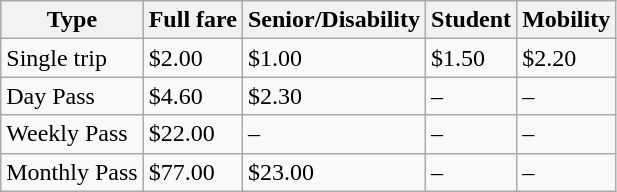<table class="wikitable">
<tr>
<th>Type</th>
<th>Full fare</th>
<th>Senior/Disability</th>
<th>Student</th>
<th>Mobility</th>
</tr>
<tr>
<td>Single trip</td>
<td>$2.00</td>
<td>$1.00</td>
<td>$1.50</td>
<td>$2.20</td>
</tr>
<tr>
<td>Day Pass</td>
<td>$4.60</td>
<td>$2.30</td>
<td>–</td>
<td>–</td>
</tr>
<tr>
<td>Weekly Pass</td>
<td>$22.00</td>
<td>–</td>
<td>–</td>
<td>–</td>
</tr>
<tr>
<td>Monthly Pass</td>
<td>$77.00</td>
<td>$23.00</td>
<td>–</td>
<td>–</td>
</tr>
</table>
